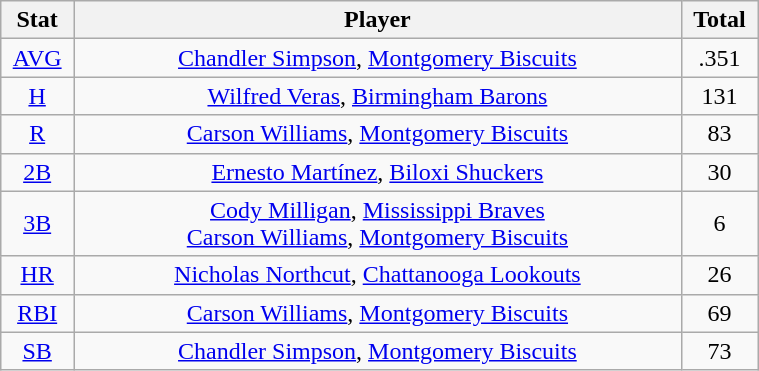<table class="wikitable" width="40%" style="text-align:center;">
<tr>
<th width="5%">Stat</th>
<th width="60%">Player</th>
<th width="5%">Total</th>
</tr>
<tr>
<td><a href='#'>AVG</a></td>
<td><a href='#'>Chandler Simpson</a>, <a href='#'>Montgomery Biscuits</a></td>
<td>.351</td>
</tr>
<tr>
<td><a href='#'>H</a></td>
<td><a href='#'>Wilfred Veras</a>, <a href='#'>Birmingham Barons</a></td>
<td>131</td>
</tr>
<tr>
<td><a href='#'>R</a></td>
<td><a href='#'>Carson Williams</a>, <a href='#'>Montgomery Biscuits</a></td>
<td>83</td>
</tr>
<tr>
<td><a href='#'>2B</a></td>
<td><a href='#'>Ernesto Martínez</a>, <a href='#'>Biloxi Shuckers</a></td>
<td>30</td>
</tr>
<tr>
<td><a href='#'>3B</a></td>
<td><a href='#'>Cody Milligan</a>, <a href='#'>Mississippi Braves</a> <br> <a href='#'>Carson Williams</a>, <a href='#'>Montgomery Biscuits</a></td>
<td>6</td>
</tr>
<tr>
<td><a href='#'>HR</a></td>
<td><a href='#'>Nicholas Northcut</a>, <a href='#'>Chattanooga Lookouts</a></td>
<td>26</td>
</tr>
<tr>
<td><a href='#'>RBI</a></td>
<td><a href='#'>Carson Williams</a>, <a href='#'>Montgomery Biscuits</a></td>
<td>69</td>
</tr>
<tr>
<td><a href='#'>SB</a></td>
<td><a href='#'>Chandler Simpson</a>, <a href='#'>Montgomery Biscuits</a></td>
<td>73</td>
</tr>
</table>
